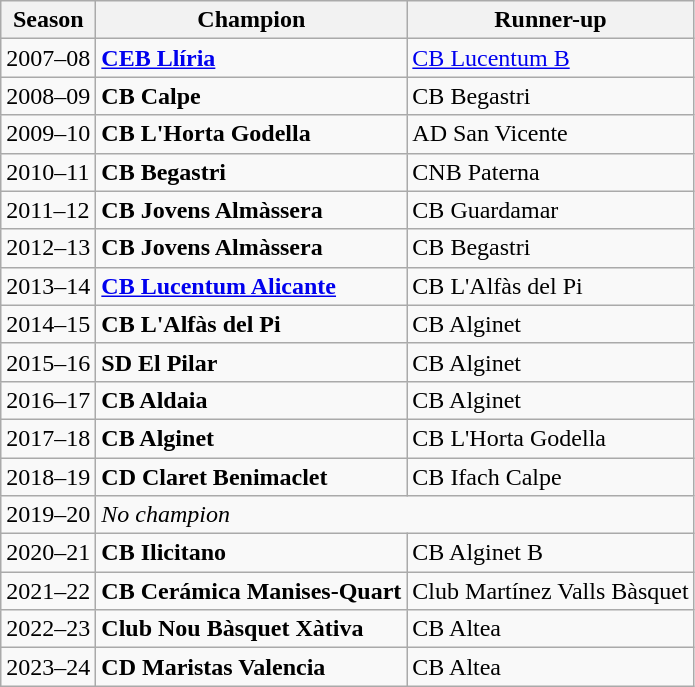<table class="wikitable">
<tr>
<th>Season</th>
<th>Champion</th>
<th>Runner-up</th>
</tr>
<tr>
<td>2007–08</td>
<td><strong><a href='#'>CEB Llíria</a></strong></td>
<td><a href='#'>CB Lucentum B</a></td>
</tr>
<tr>
<td>2008–09</td>
<td><strong>CB Calpe</strong></td>
<td>CB Begastri</td>
</tr>
<tr>
<td>2009–10</td>
<td><strong>CB L'Horta Godella</strong></td>
<td>AD San Vicente</td>
</tr>
<tr>
<td>2010–11</td>
<td><strong>CB Begastri</strong></td>
<td>CNB Paterna</td>
</tr>
<tr>
<td>2011–12</td>
<td><strong>CB Jovens Almàssera</strong></td>
<td>CB Guardamar</td>
</tr>
<tr>
<td>2012–13</td>
<td><strong>CB Jovens Almàssera</strong></td>
<td>CB Begastri</td>
</tr>
<tr>
<td>2013–14</td>
<td><strong><a href='#'>CB Lucentum Alicante</a></strong></td>
<td>CB L'Alfàs del Pi</td>
</tr>
<tr>
<td>2014–15</td>
<td><strong>CB L'Alfàs del Pi</strong></td>
<td>CB Alginet</td>
</tr>
<tr>
<td>2015–16</td>
<td><strong>SD El Pilar</strong></td>
<td>CB Alginet</td>
</tr>
<tr>
<td>2016–17</td>
<td><strong>CB Aldaia</strong></td>
<td>CB Alginet</td>
</tr>
<tr>
<td>2017–18</td>
<td><strong>CB Alginet</strong></td>
<td>CB L'Horta Godella</td>
</tr>
<tr>
<td>2018–19</td>
<td><strong>CD Claret Benimaclet</strong></td>
<td>CB Ifach Calpe</td>
</tr>
<tr>
<td>2019–20</td>
<td colspan="2"><em>No champion</em></td>
</tr>
<tr>
<td>2020–21</td>
<td><strong>CB Ilicitano</strong></td>
<td>CB Alginet B</td>
</tr>
<tr>
<td>2021–22</td>
<td><strong>CB Cerámica Manises-Quart</strong></td>
<td>Club Martínez Valls Bàsquet</td>
</tr>
<tr>
<td>2022–23</td>
<td><strong>Club Nou Bàsquet Xàtiva</strong></td>
<td>CB Altea</td>
</tr>
<tr>
<td>2023–24</td>
<td><strong>CD Maristas Valencia</strong></td>
<td>CB Altea</td>
</tr>
</table>
